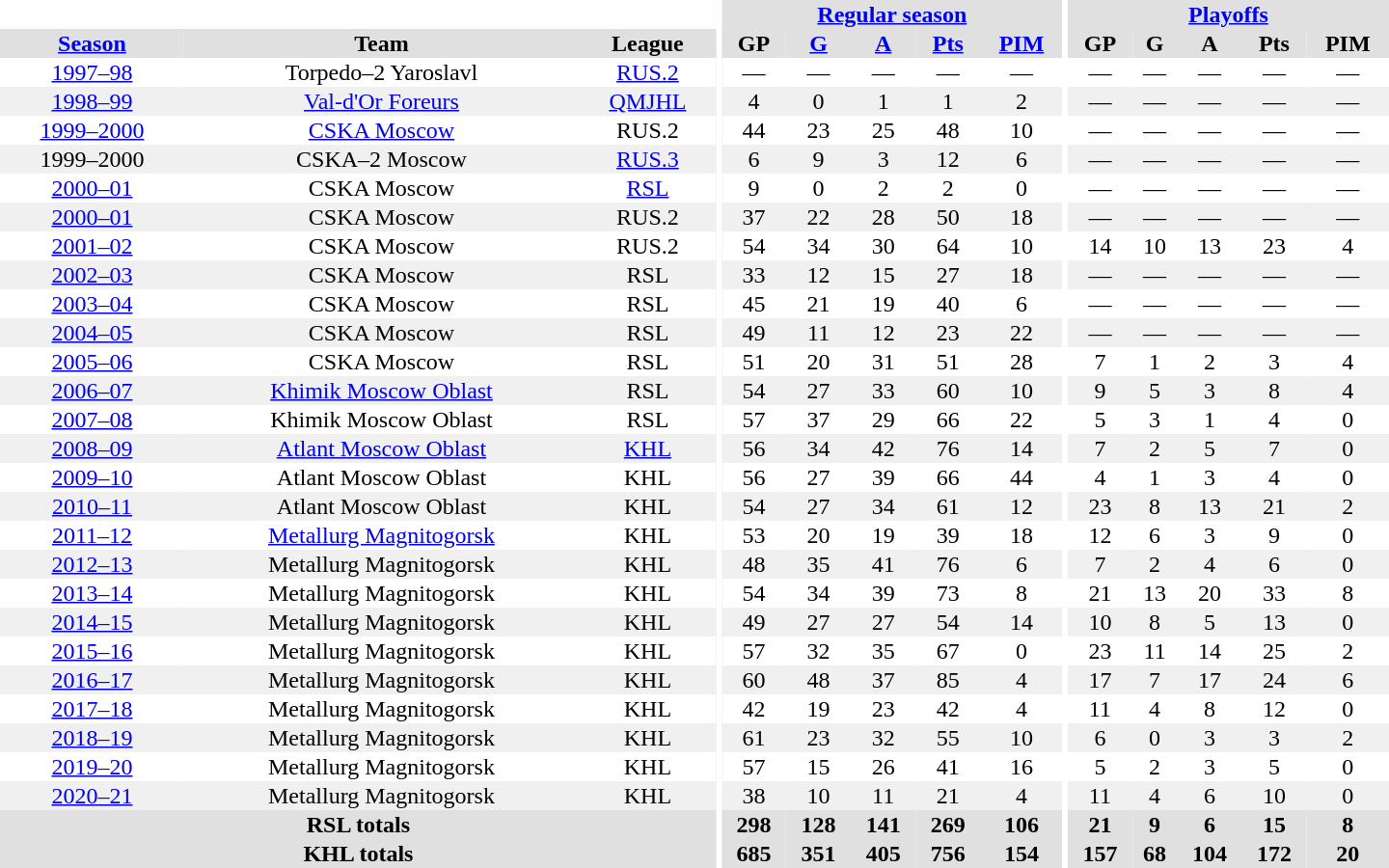<table border="0" cellpadding="1" cellspacing="0" style="text-align:center; width:60em">
<tr bgcolor="#e0e0e0">
<th colspan="3" bgcolor="#ffffff"></th>
<th rowspan="99" bgcolor="#ffffff"></th>
<th colspan="5"><a href='#'>Regular season</a></th>
<th rowspan="99" bgcolor="#ffffff"></th>
<th colspan="5"><a href='#'>Playoffs</a></th>
</tr>
<tr bgcolor="#e0e0e0">
<th><a href='#'>Season</a></th>
<th>Team</th>
<th>League</th>
<th>GP</th>
<th><a href='#'>G</a></th>
<th><a href='#'>A</a></th>
<th><a href='#'>Pts</a></th>
<th><a href='#'>PIM</a></th>
<th>GP</th>
<th>G</th>
<th>A</th>
<th>Pts</th>
<th>PIM</th>
</tr>
<tr>
<td><a href='#'>1997–98</a></td>
<td>Torpedo–2 Yaroslavl</td>
<td><a href='#'>RUS.2</a></td>
<td>—</td>
<td>—</td>
<td>—</td>
<td>—</td>
<td>—</td>
<td>—</td>
<td>—</td>
<td>—</td>
<td>—</td>
<td>—</td>
</tr>
<tr bgcolor="#f0f0f0">
<td><a href='#'>1998–99</a></td>
<td><a href='#'>Val-d'Or Foreurs</a></td>
<td><a href='#'>QMJHL</a></td>
<td>4</td>
<td>0</td>
<td>1</td>
<td>1</td>
<td>2</td>
<td>—</td>
<td>—</td>
<td>—</td>
<td>—</td>
<td>—</td>
</tr>
<tr>
<td><a href='#'>1999–2000</a></td>
<td><a href='#'>CSKA Moscow</a></td>
<td>RUS.2</td>
<td>44</td>
<td>23</td>
<td>25</td>
<td>48</td>
<td>10</td>
<td>—</td>
<td>—</td>
<td>—</td>
<td>—</td>
<td>—</td>
</tr>
<tr bgcolor="#f0f0f0">
<td>1999–2000</td>
<td>CSKA–2 Moscow</td>
<td><a href='#'>RUS.3</a></td>
<td>6</td>
<td>9</td>
<td>3</td>
<td>12</td>
<td>6</td>
<td>—</td>
<td>—</td>
<td>—</td>
<td>—</td>
<td>—</td>
</tr>
<tr>
<td><a href='#'>2000–01</a></td>
<td>CSKA Moscow</td>
<td><a href='#'>RSL</a></td>
<td>9</td>
<td>0</td>
<td>2</td>
<td>2</td>
<td>0</td>
<td>—</td>
<td>—</td>
<td>—</td>
<td>—</td>
<td>—</td>
</tr>
<tr bgcolor="#f0f0f0">
<td><a href='#'>2000–01</a></td>
<td>CSKA Moscow</td>
<td>RUS.2</td>
<td>37</td>
<td>22</td>
<td>28</td>
<td>50</td>
<td>18</td>
<td>—</td>
<td>—</td>
<td>—</td>
<td>—</td>
<td>—</td>
</tr>
<tr>
<td><a href='#'>2001–02</a></td>
<td>CSKA Moscow</td>
<td>RUS.2</td>
<td>54</td>
<td>34</td>
<td>30</td>
<td>64</td>
<td>10</td>
<td>14</td>
<td>10</td>
<td>13</td>
<td>23</td>
<td>4</td>
</tr>
<tr bgcolor="#f0f0f0">
<td><a href='#'>2002–03</a></td>
<td>CSKA Moscow</td>
<td>RSL</td>
<td>33</td>
<td>12</td>
<td>15</td>
<td>27</td>
<td>18</td>
<td>—</td>
<td>—</td>
<td>—</td>
<td>—</td>
<td>—</td>
</tr>
<tr>
<td><a href='#'>2003–04</a></td>
<td>CSKA Moscow</td>
<td>RSL</td>
<td>45</td>
<td>21</td>
<td>19</td>
<td>40</td>
<td>6</td>
<td>—</td>
<td>—</td>
<td>—</td>
<td>—</td>
<td>—</td>
</tr>
<tr bgcolor="#f0f0f0">
<td><a href='#'>2004–05</a></td>
<td>CSKA Moscow</td>
<td>RSL</td>
<td>49</td>
<td>11</td>
<td>12</td>
<td>23</td>
<td>22</td>
<td>—</td>
<td>—</td>
<td>—</td>
<td>—</td>
<td>—</td>
</tr>
<tr>
<td><a href='#'>2005–06</a></td>
<td>CSKA Moscow</td>
<td>RSL</td>
<td>51</td>
<td>20</td>
<td>31</td>
<td>51</td>
<td>28</td>
<td>7</td>
<td>1</td>
<td>2</td>
<td>3</td>
<td>4</td>
</tr>
<tr bgcolor="#f0f0f0">
<td><a href='#'>2006–07</a></td>
<td><a href='#'>Khimik Moscow Oblast</a></td>
<td>RSL</td>
<td>54</td>
<td>27</td>
<td>33</td>
<td>60</td>
<td>10</td>
<td>9</td>
<td>5</td>
<td>3</td>
<td>8</td>
<td>4</td>
</tr>
<tr>
<td><a href='#'>2007–08</a></td>
<td>Khimik Moscow Oblast</td>
<td>RSL</td>
<td>57</td>
<td>37</td>
<td>29</td>
<td>66</td>
<td>22</td>
<td>5</td>
<td>3</td>
<td>1</td>
<td>4</td>
<td>0</td>
</tr>
<tr bgcolor="#f0f0f0">
<td><a href='#'>2008–09</a></td>
<td><a href='#'>Atlant Moscow Oblast</a></td>
<td><a href='#'>KHL</a></td>
<td>56</td>
<td>34</td>
<td>42</td>
<td>76</td>
<td>14</td>
<td>7</td>
<td>2</td>
<td>5</td>
<td>7</td>
<td>0</td>
</tr>
<tr>
<td><a href='#'>2009–10</a></td>
<td>Atlant Moscow Oblast</td>
<td>KHL</td>
<td>56</td>
<td>27</td>
<td>39</td>
<td>66</td>
<td>44</td>
<td>4</td>
<td>1</td>
<td>3</td>
<td>4</td>
<td>0</td>
</tr>
<tr bgcolor="#f0f0f0">
<td><a href='#'>2010–11</a></td>
<td>Atlant Moscow Oblast</td>
<td>KHL</td>
<td>54</td>
<td>27</td>
<td>34</td>
<td>61</td>
<td>12</td>
<td>23</td>
<td>8</td>
<td>13</td>
<td>21</td>
<td>2</td>
</tr>
<tr>
<td><a href='#'>2011–12</a></td>
<td><a href='#'>Metallurg Magnitogorsk</a></td>
<td>KHL</td>
<td>53</td>
<td>20</td>
<td>19</td>
<td>39</td>
<td>18</td>
<td>12</td>
<td>6</td>
<td>3</td>
<td>9</td>
<td>0</td>
</tr>
<tr bgcolor="#f0f0f0">
<td><a href='#'>2012–13</a></td>
<td>Metallurg Magnitogorsk</td>
<td>KHL</td>
<td>48</td>
<td>35</td>
<td>41</td>
<td>76</td>
<td>6</td>
<td>7</td>
<td>2</td>
<td>4</td>
<td>6</td>
<td>0</td>
</tr>
<tr>
<td><a href='#'>2013–14</a></td>
<td>Metallurg Magnitogorsk</td>
<td>KHL</td>
<td>54</td>
<td>34</td>
<td>39</td>
<td>73</td>
<td>8</td>
<td>21</td>
<td>13</td>
<td>20</td>
<td>33</td>
<td>8</td>
</tr>
<tr bgcolor="#f0f0f0">
<td><a href='#'>2014–15</a></td>
<td>Metallurg Magnitogorsk</td>
<td>KHL</td>
<td>49</td>
<td>27</td>
<td>27</td>
<td>54</td>
<td>14</td>
<td>10</td>
<td>8</td>
<td>5</td>
<td>13</td>
<td>0</td>
</tr>
<tr>
<td><a href='#'>2015–16</a></td>
<td>Metallurg Magnitogorsk</td>
<td>KHL</td>
<td>57</td>
<td>32</td>
<td>35</td>
<td>67</td>
<td>0</td>
<td>23</td>
<td>11</td>
<td>14</td>
<td>25</td>
<td>2</td>
</tr>
<tr bgcolor="#f0f0f0">
<td><a href='#'>2016–17</a></td>
<td>Metallurg Magnitogorsk</td>
<td>KHL</td>
<td>60</td>
<td>48</td>
<td>37</td>
<td>85</td>
<td>4</td>
<td>17</td>
<td>7</td>
<td>17</td>
<td>24</td>
<td>6</td>
</tr>
<tr>
<td><a href='#'>2017–18</a></td>
<td>Metallurg Magnitogorsk</td>
<td>KHL</td>
<td>42</td>
<td>19</td>
<td>23</td>
<td>42</td>
<td>4</td>
<td>11</td>
<td>4</td>
<td>8</td>
<td>12</td>
<td>0</td>
</tr>
<tr bgcolor="#f0f0f0">
<td><a href='#'>2018–19</a></td>
<td>Metallurg Magnitogorsk</td>
<td>KHL</td>
<td>61</td>
<td>23</td>
<td>32</td>
<td>55</td>
<td>10</td>
<td>6</td>
<td>0</td>
<td>3</td>
<td>3</td>
<td>2</td>
</tr>
<tr>
<td><a href='#'>2019–20</a></td>
<td>Metallurg Magnitogorsk</td>
<td>KHL</td>
<td>57</td>
<td>15</td>
<td>26</td>
<td>41</td>
<td>16</td>
<td>5</td>
<td>2</td>
<td>3</td>
<td>5</td>
<td>0</td>
</tr>
<tr bgcolor="#f0f0f0">
<td><a href='#'>2020–21</a></td>
<td>Metallurg Magnitogorsk</td>
<td>KHL</td>
<td>38</td>
<td>10</td>
<td>11</td>
<td>21</td>
<td>4</td>
<td>11</td>
<td>4</td>
<td>6</td>
<td>10</td>
<td>0</td>
</tr>
<tr bgcolor="#e0e0e0">
<th colspan="3">RSL totals</th>
<th>298</th>
<th>128</th>
<th>141</th>
<th>269</th>
<th>106</th>
<th>21</th>
<th>9</th>
<th>6</th>
<th>15</th>
<th>8</th>
</tr>
<tr bgcolor="#e0e0e0">
<th colspan="3">KHL totals</th>
<th>685</th>
<th>351</th>
<th>405</th>
<th>756</th>
<th>154</th>
<th>157</th>
<th>68</th>
<th>104</th>
<th>172</th>
<th>20</th>
</tr>
</table>
